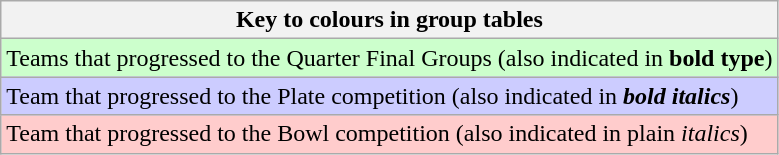<table class="wikitable">
<tr>
<th>Key to colours in group tables</th>
</tr>
<tr bgcolor=#ccffcc>
<td>Teams that progressed to the Quarter Final Groups (also indicated in <strong>bold type</strong>)</td>
</tr>
<tr bgcolor=#ccccff>
<td>Team that progressed to the Plate competition (also indicated in <strong><em>bold italics</em></strong>)</td>
</tr>
<tr bgcolor=#ffcccc>
<td>Team that progressed to the Bowl competition (also indicated in plain <em>italics</em>)</td>
</tr>
</table>
